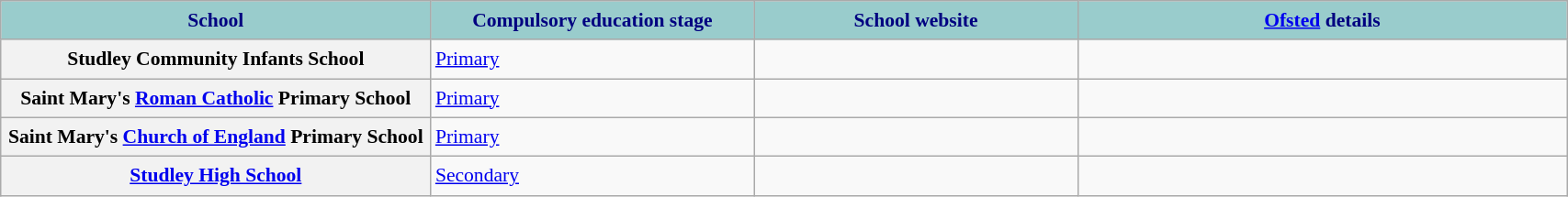<table class="wikitable sortable" style="font-size:90%; width:90%; border:0; text-align:left; line-height:150%;">
<tr>
<th style="height:17px; background:#9cc; color:navy; width:175px;">School</th>
<th style="height:17px; background:#9cc; color:navy; width:130px;">Compulsory education stage</th>
<th style="height:17px; background:#9cc; color:navy; width:130px;">School website</th>
<th style="height:17px; background:#9cc; color:navy; width:200px;"><a href='#'>Ofsted</a> details</th>
</tr>
<tr>
<th>Studley Community Infants School</th>
<td><a href='#'>Primary</a></td>
<td></td>
<td></td>
</tr>
<tr>
<th>Saint Mary's <a href='#'>Roman Catholic</a> Primary School</th>
<td><a href='#'>Primary</a></td>
<td></td>
<td></td>
</tr>
<tr>
<th>Saint Mary's <a href='#'>Church of England</a> Primary School</th>
<td><a href='#'>Primary</a></td>
<td></td>
<td></td>
</tr>
<tr>
<th><a href='#'>Studley High School</a></th>
<td><a href='#'>Secondary</a></td>
<td></td>
<td></td>
</tr>
</table>
